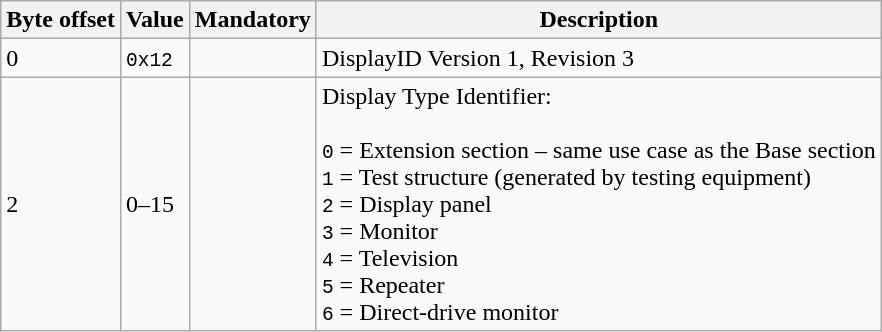<table class=wikitable>
<tr>
<th>Byte offset</th>
<th>Value</th>
<th>Mandatory</th>
<th>Description</th>
</tr>
<tr>
<td>0</td>
<td><code>0x12</code></td>
<td></td>
<td>DisplayID Version 1, Revision 3</td>
</tr>
<tr>
<td>2</td>
<td>0–15</td>
<td></td>
<td>Display Type Identifier:<br><br><code>0</code> = Extension section – same use case as the Base section<br>
<code>1</code> = Test structure (generated by testing equipment)<br>
<code>2</code> = Display panel<br>
<code>3</code> = Monitor<br>
<code>4</code> = Television<br>
<code>5</code> = Repeater<br>
<code>6</code> = Direct-drive monitor</td>
</tr>
</table>
